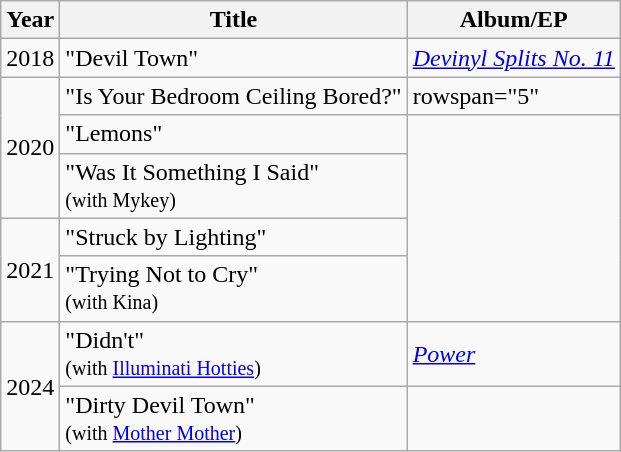<table class="wikitable">
<tr>
<th>Year</th>
<th>Title</th>
<th>Album/EP</th>
</tr>
<tr>
<td>2018</td>
<td>"Devil Town"<br></td>
<td><em><a href='#'>Devinyl Splits No. 11</a></em></td>
</tr>
<tr>
<td rowspan="3">2020</td>
<td>"Is Your Bedroom Ceiling Bored?"<br></td>
<td>rowspan="5" </td>
</tr>
<tr>
<td>"Lemons"<br></td>
</tr>
<tr>
<td>"Was It Something I Said"<br><small>(with Mykey)</small></td>
</tr>
<tr>
<td rowspan="2">2021</td>
<td>"Struck by Lighting"<br></td>
</tr>
<tr>
<td>"Trying Not to Cry"<br><small>(with Kina)</small></td>
</tr>
<tr>
<td rowspan="2">2024</td>
<td>"Didn't"<br><small>(with <a href='#'>Illuminati Hotties</a>)</small></td>
<td><em><a href='#'>Power</a></em></td>
</tr>
<tr>
<td>"Dirty Devil Town"<br><small>(with <a href='#'>Mother Mother</a>)</small></td>
<td></td>
</tr>
</table>
